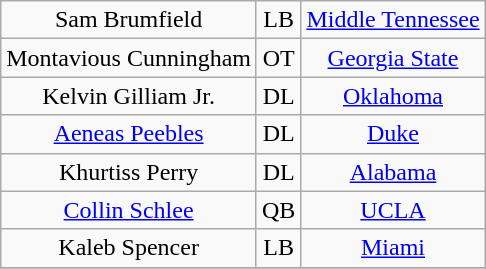<table class="wikitable" style=text-align:center>
<tr>
<td>Sam Brumfield</td>
<td>LB</td>
<td><a href='#'>Middle Tennessee</a></td>
</tr>
<tr>
<td>Montavious Cunningham</td>
<td>OT</td>
<td><a href='#'>Georgia State</a></td>
</tr>
<tr>
<td>Kelvin Gilliam Jr.</td>
<td>DL</td>
<td><a href='#'>Oklahoma</a></td>
</tr>
<tr>
<td><a href='#'>Aeneas Peebles</a></td>
<td>DL</td>
<td><a href='#'>Duke</a></td>
</tr>
<tr>
<td>Khurtiss Perry</td>
<td>DL</td>
<td><a href='#'>Alabama</a></td>
</tr>
<tr>
<td><a href='#'>Collin Schlee</a></td>
<td>QB</td>
<td><a href='#'>UCLA</a></td>
</tr>
<tr>
<td>Kaleb Spencer</td>
<td>LB</td>
<td><a href='#'>Miami</a></td>
</tr>
<tr>
</tr>
</table>
